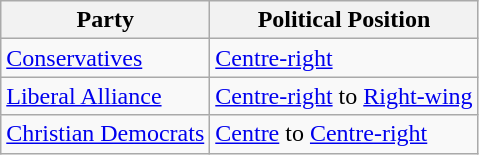<table class="wikitable mw-collapsible mw-collapsed">
<tr>
<th>Party</th>
<th>Political Position</th>
</tr>
<tr>
<td><a href='#'>Conservatives</a></td>
<td><a href='#'>Centre-right</a></td>
</tr>
<tr>
<td><a href='#'>Liberal Alliance</a></td>
<td><a href='#'>Centre-right</a> to <a href='#'>Right-wing</a></td>
</tr>
<tr>
<td><a href='#'>Christian Democrats</a></td>
<td><a href='#'>Centre</a> to <a href='#'>Centre-right</a></td>
</tr>
</table>
